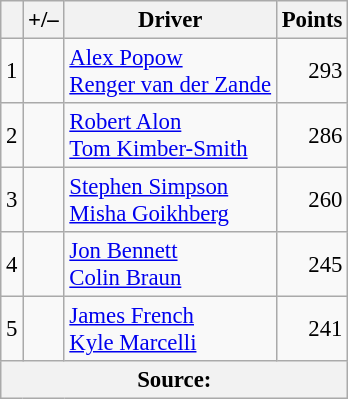<table class="wikitable" style="font-size: 95%;">
<tr>
<th scope="col"></th>
<th scope="col">+/–</th>
<th scope="col">Driver</th>
<th scope="col">Points</th>
</tr>
<tr>
<td align=center>1</td>
<td align="left"></td>
<td> <a href='#'>Alex Popow</a><br> <a href='#'>Renger van der Zande</a></td>
<td align=right>293</td>
</tr>
<tr>
<td align=center>2</td>
<td align="left"></td>
<td> <a href='#'>Robert Alon</a><br> <a href='#'>Tom Kimber-Smith</a></td>
<td align=right>286</td>
</tr>
<tr>
<td align=center>3</td>
<td align="left"></td>
<td> <a href='#'>Stephen Simpson</a><br> <a href='#'>Misha Goikhberg</a></td>
<td align=right>260</td>
</tr>
<tr>
<td align=center>4</td>
<td align="left"></td>
<td> <a href='#'>Jon Bennett</a><br> <a href='#'>Colin Braun</a></td>
<td align=right>245</td>
</tr>
<tr>
<td align=center>5</td>
<td align="left"></td>
<td> <a href='#'>James French</a><br> <a href='#'>Kyle Marcelli</a></td>
<td align=right>241</td>
</tr>
<tr>
<th colspan=5>Source:</th>
</tr>
</table>
